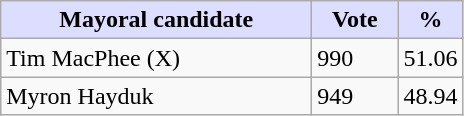<table class="wikitable">
<tr>
<th style="background:#ddf; width:200px;">Mayoral candidate</th>
<th style="background:#ddf; width:50px;">Vote</th>
<th style="background:#ddf; width:30px;">%</th>
</tr>
<tr>
<td>Tim MacPhee (X)</td>
<td>990</td>
<td>51.06</td>
</tr>
<tr>
<td>Myron Hayduk</td>
<td>949</td>
<td>48.94</td>
</tr>
</table>
